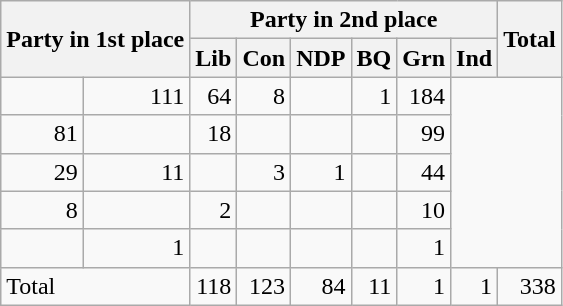<table class="wikitable" style="text-align:right;">
<tr>
<th rowspan="2" colspan="2" style="text-align:left;">Party in 1st place</th>
<th colspan="6">Party in 2nd place</th>
<th rowspan="2">Total</th>
</tr>
<tr>
<th>Lib</th>
<th>Con</th>
<th>NDP</th>
<th>BQ</th>
<th>Grn</th>
<th>Ind</th>
</tr>
<tr>
<td></td>
<td>111</td>
<td>64</td>
<td>8</td>
<td></td>
<td>1</td>
<td>184</td>
</tr>
<tr>
<td>81</td>
<td></td>
<td>18</td>
<td></td>
<td></td>
<td></td>
<td>99</td>
</tr>
<tr>
<td>29</td>
<td>11</td>
<td></td>
<td>3</td>
<td>1</td>
<td></td>
<td>44</td>
</tr>
<tr>
<td>8</td>
<td></td>
<td>2</td>
<td></td>
<td></td>
<td></td>
<td>10</td>
</tr>
<tr>
<td></td>
<td>1</td>
<td></td>
<td></td>
<td></td>
<td></td>
<td>1</td>
</tr>
<tr>
<td colspan="2" style="text-align:left;">Total</td>
<td>118</td>
<td>123</td>
<td>84</td>
<td>11</td>
<td>1</td>
<td>1</td>
<td>338</td>
</tr>
</table>
